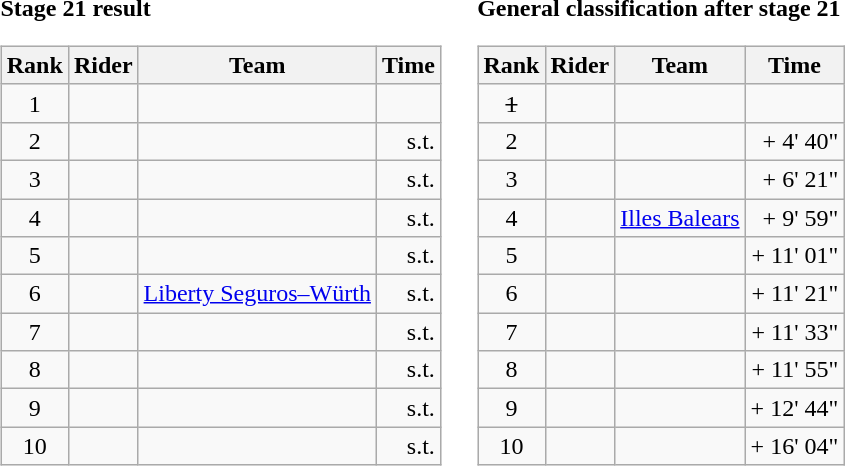<table>
<tr>
<td><strong>Stage 21 result</strong><br><table class="wikitable">
<tr>
<th scope="col">Rank</th>
<th scope="col">Rider</th>
<th scope="col">Team</th>
<th scope="col">Time</th>
</tr>
<tr>
<td style="text-align:center;">1</td>
<td></td>
<td></td>
<td style="text-align:right;"></td>
</tr>
<tr>
<td style="text-align:center;">2</td>
<td></td>
<td></td>
<td style="text-align:right;">s.t.</td>
</tr>
<tr>
<td style="text-align:center;">3</td>
<td></td>
<td></td>
<td style="text-align:right;">s.t.</td>
</tr>
<tr>
<td style="text-align:center;">4</td>
<td></td>
<td></td>
<td style="text-align:right;">s.t.</td>
</tr>
<tr>
<td style="text-align:center;">5</td>
<td></td>
<td></td>
<td style="text-align:right;">s.t.</td>
</tr>
<tr>
<td style="text-align:center;">6</td>
<td></td>
<td><a href='#'>Liberty Seguros–Würth</a></td>
<td style="text-align:right;">s.t.</td>
</tr>
<tr>
<td style="text-align:center;">7</td>
<td></td>
<td></td>
<td style="text-align:right;">s.t.</td>
</tr>
<tr>
<td style="text-align:center;">8</td>
<td></td>
<td></td>
<td style="text-align:right;">s.t.</td>
</tr>
<tr>
<td style="text-align:center;">9</td>
<td></td>
<td></td>
<td style="text-align:right;">s.t.</td>
</tr>
<tr>
<td style="text-align:center;">10</td>
<td></td>
<td></td>
<td style="text-align:right;">s.t.</td>
</tr>
</table>
</td>
<td></td>
<td><strong>General classification after stage 21</strong><br><table class="wikitable">
<tr>
<th scope="col">Rank</th>
<th scope="col">Rider</th>
<th scope="col">Team</th>
<th scope="col">Time</th>
</tr>
<tr>
<td style="text-align:center;"><del>1</del></td>
<td><del></del> </td>
<td><del></del></td>
<td style="text-align:right;"><del></del></td>
</tr>
<tr>
<td style="text-align:center;">2</td>
<td></td>
<td></td>
<td style="text-align:right;">+ 4' 40"</td>
</tr>
<tr>
<td style="text-align:center;">3</td>
<td></td>
<td></td>
<td style="text-align:right;">+ 6' 21"</td>
</tr>
<tr>
<td style="text-align:center;">4</td>
<td></td>
<td><a href='#'>Illes Balears</a></td>
<td style="text-align:right;">+ 9' 59"</td>
</tr>
<tr>
<td style="text-align:center;">5</td>
<td></td>
<td></td>
<td style="text-align:right;">+ 11' 01"</td>
</tr>
<tr>
<td style="text-align:center;">6</td>
<td></td>
<td></td>
<td style="text-align:right;">+ 11' 21"</td>
</tr>
<tr>
<td style="text-align:center;">7</td>
<td></td>
<td></td>
<td style="text-align:right;">+ 11' 33"</td>
</tr>
<tr>
<td style="text-align:center;">8</td>
<td></td>
<td></td>
<td style="text-align:right;">+ 11' 55"</td>
</tr>
<tr>
<td style="text-align:center;">9</td>
<td></td>
<td></td>
<td style="text-align:right;">+ 12' 44"</td>
</tr>
<tr>
<td style="text-align:center;">10</td>
<td></td>
<td></td>
<td style="text-align:right;">+ 16' 04"</td>
</tr>
</table>
</td>
</tr>
</table>
